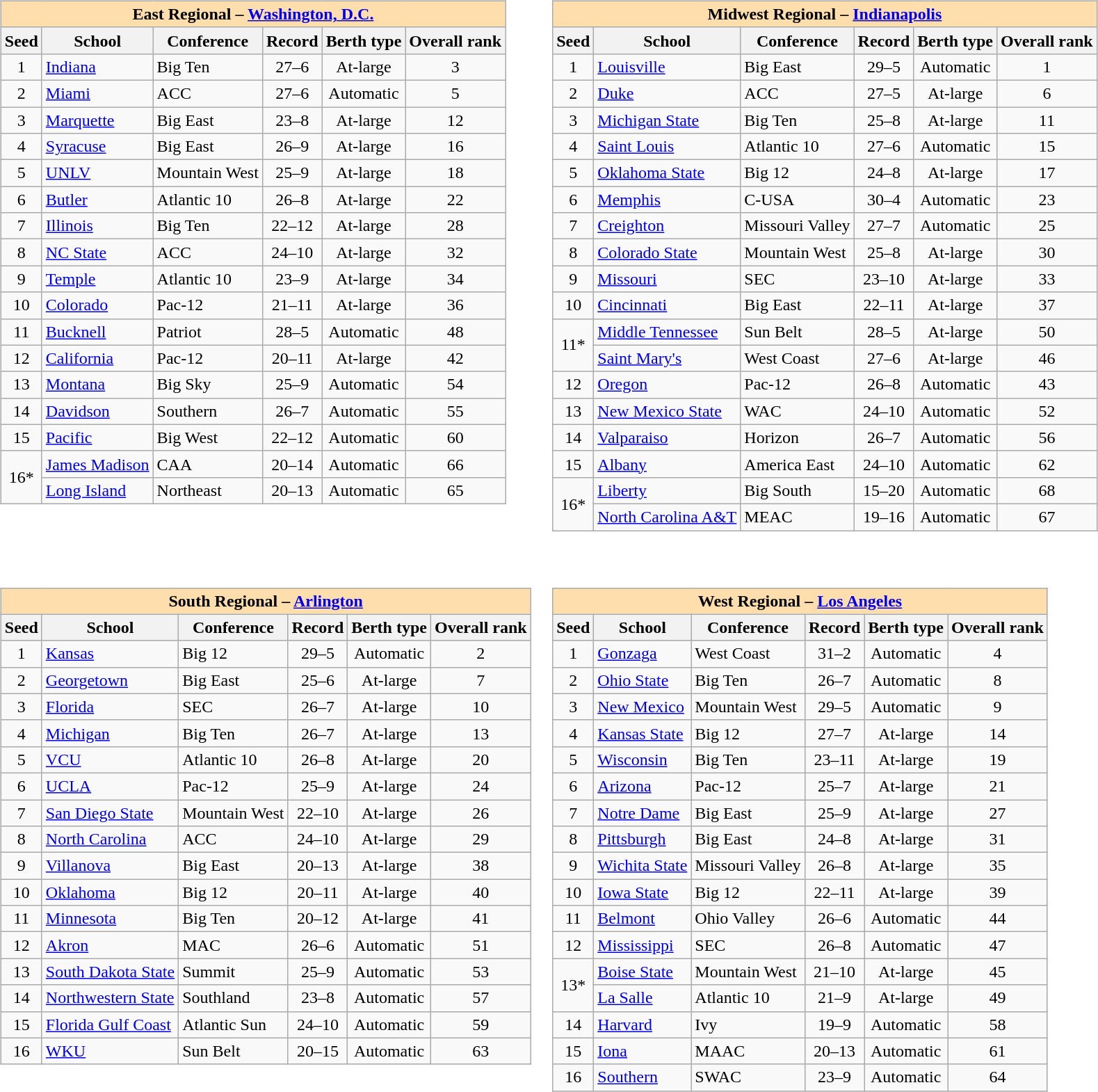<table>
<tr>
<td valign=top><br><table class="wikitable">
<tr>
<th colspan="6" style="background:#ffdead;">East Regional – <a href='#'>Washington, D.C.</a></th>
</tr>
<tr>
<th>Seed</th>
<th>School</th>
<th>Conference</th>
<th>Record</th>
<th>Berth type</th>
<th>Overall rank</th>
</tr>
<tr>
<td align=center>1</td>
<td><a href='#'>Indiana</a></td>
<td>Big Ten</td>
<td align=center>27–6</td>
<td align=center>At-large</td>
<td align=center>3</td>
</tr>
<tr>
<td align=center>2</td>
<td><a href='#'>Miami</a></td>
<td>ACC</td>
<td align=center>27–6</td>
<td align=center>Automatic</td>
<td align=center>5</td>
</tr>
<tr>
<td align=center>3</td>
<td><a href='#'>Marquette</a></td>
<td>Big East</td>
<td align=center>23–8</td>
<td align=center>At-large</td>
<td align=center>12</td>
</tr>
<tr>
<td align=center>4</td>
<td><a href='#'>Syracuse</a></td>
<td>Big East</td>
<td align=center>26–9</td>
<td align=center>At-large</td>
<td align=center>16</td>
</tr>
<tr>
<td align=center>5</td>
<td><a href='#'>UNLV</a></td>
<td>Mountain West</td>
<td align=center>25–9</td>
<td align=center>At-large</td>
<td align=center>18</td>
</tr>
<tr>
<td align=center>6</td>
<td><a href='#'>Butler</a></td>
<td>Atlantic 10</td>
<td align=center>26–8</td>
<td align=center>At-large</td>
<td align=center>22</td>
</tr>
<tr>
<td align=center>7</td>
<td><a href='#'>Illinois</a></td>
<td>Big Ten</td>
<td align=center>22–12</td>
<td align=center>At-large</td>
<td align=center>28</td>
</tr>
<tr>
<td align=center>8</td>
<td><a href='#'>NC State</a></td>
<td>ACC</td>
<td align=center>24–10</td>
<td align=center>At-large</td>
<td align=center>32</td>
</tr>
<tr>
<td align=center>9</td>
<td><a href='#'>Temple</a></td>
<td>Atlantic 10</td>
<td align=center>23–9</td>
<td align=center>At-large</td>
<td align=center>34</td>
</tr>
<tr>
<td align=center>10</td>
<td><a href='#'>Colorado</a></td>
<td>Pac-12</td>
<td align=center>21–11</td>
<td align=center>At-large</td>
<td align=center>36</td>
</tr>
<tr>
<td align=center>11</td>
<td><a href='#'>Bucknell</a></td>
<td>Patriot</td>
<td align=center>28–5</td>
<td align=center>Automatic</td>
<td align=center>48</td>
</tr>
<tr>
<td align=center>12</td>
<td><a href='#'>California</a></td>
<td>Pac-12</td>
<td align=center>20–11</td>
<td align=center>At-large</td>
<td align=center>42</td>
</tr>
<tr>
<td align=center>13</td>
<td><a href='#'>Montana</a></td>
<td>Big Sky</td>
<td align=center>25–9</td>
<td align=center>Automatic</td>
<td align=center>54</td>
</tr>
<tr>
<td align=center>14</td>
<td><a href='#'>Davidson</a></td>
<td>Southern</td>
<td align=center>26–7</td>
<td align=center>Automatic</td>
<td align=center>55</td>
</tr>
<tr>
<td align=center>15</td>
<td><a href='#'>Pacific</a></td>
<td>Big West</td>
<td align=center>22–12</td>
<td align=center>Automatic</td>
<td align=center>60</td>
</tr>
<tr>
<td rowspan=2 align=center>16*</td>
<td><a href='#'>James Madison</a></td>
<td>CAA</td>
<td align=center>20–14</td>
<td align=center>Automatic</td>
<td align=center>66</td>
</tr>
<tr>
<td><a href='#'>Long Island</a></td>
<td>Northeast</td>
<td align=center>20–13</td>
<td align=center>Automatic</td>
<td align=center>65</td>
</tr>
</table>
</td>
<td valign=top><br><table class="wikitable">
<tr>
<th colspan="6" style="background:#ffdead;">Midwest Regional – <a href='#'>Indianapolis</a></th>
</tr>
<tr>
<th>Seed</th>
<th>School</th>
<th>Conference</th>
<th>Record</th>
<th>Berth type</th>
<th>Overall rank</th>
</tr>
<tr>
<td align=center>1</td>
<td><a href='#'>Louisville</a></td>
<td>Big East</td>
<td align=center>29–5</td>
<td align=center>Automatic</td>
<td align=center>1</td>
</tr>
<tr>
<td align=center>2</td>
<td><a href='#'>Duke</a></td>
<td>ACC</td>
<td align=center>27–5</td>
<td align=center>At-large</td>
<td align=center>6</td>
</tr>
<tr>
<td align=center>3</td>
<td><a href='#'>Michigan State</a></td>
<td>Big Ten</td>
<td align=center>25–8</td>
<td align=center>At-large</td>
<td align=center>11</td>
</tr>
<tr>
<td align=center>4</td>
<td><a href='#'>Saint Louis</a></td>
<td>Atlantic 10</td>
<td align=center>27–6</td>
<td align=center>Automatic</td>
<td align=center>15</td>
</tr>
<tr>
<td align=center>5</td>
<td><a href='#'>Oklahoma State</a></td>
<td>Big 12</td>
<td align=center>24–8</td>
<td align=center>At-large</td>
<td align=center>17</td>
</tr>
<tr>
<td align=center>6</td>
<td><a href='#'>Memphis</a></td>
<td>C-USA</td>
<td align=center>30–4</td>
<td align=center>Automatic</td>
<td align=center>23</td>
</tr>
<tr>
<td align=center>7</td>
<td><a href='#'>Creighton</a></td>
<td>Missouri Valley</td>
<td align=center>27–7</td>
<td align=center>Automatic</td>
<td align=center>25</td>
</tr>
<tr>
<td align=center>8</td>
<td><a href='#'>Colorado State</a></td>
<td>Mountain West</td>
<td align=center>25–8</td>
<td align=center>At-large</td>
<td align=center>30</td>
</tr>
<tr>
<td align=center>9</td>
<td><a href='#'>Missouri</a></td>
<td>SEC</td>
<td align=center>23–10</td>
<td align=center>At-large</td>
<td align=center>33</td>
</tr>
<tr>
<td align=center>10</td>
<td><a href='#'>Cincinnati</a></td>
<td>Big East</td>
<td align=center>22–11</td>
<td align=center>At-large</td>
<td align=center>37</td>
</tr>
<tr>
<td rowspan=2 align=center>11*</td>
<td><a href='#'>Middle Tennessee</a></td>
<td>Sun Belt</td>
<td align=center>28–5</td>
<td align=center>At-large</td>
<td align=center>50</td>
</tr>
<tr>
<td><a href='#'>Saint Mary's</a></td>
<td>West Coast</td>
<td align=center>27–6</td>
<td align=center>At-large</td>
<td align=center>46</td>
</tr>
<tr>
<td align=center>12</td>
<td><a href='#'>Oregon</a></td>
<td>Pac-12</td>
<td align=center>26–8</td>
<td align=center>Automatic</td>
<td align=center>43</td>
</tr>
<tr>
<td align=center>13</td>
<td><a href='#'>New Mexico State</a></td>
<td>WAC</td>
<td align=center>24–10</td>
<td align=center>Automatic</td>
<td align=center>52</td>
</tr>
<tr>
<td align=center>14</td>
<td><a href='#'>Valparaiso</a></td>
<td>Horizon</td>
<td align=center>26–7</td>
<td align=center>Automatic</td>
<td align=center>56</td>
</tr>
<tr>
<td align=center>15</td>
<td><a href='#'>Albany</a></td>
<td>America East</td>
<td align=center>24–10</td>
<td align=center>Automatic</td>
<td align=center>62</td>
</tr>
<tr>
<td rowspan=2 align=center>16*</td>
<td><a href='#'>Liberty</a></td>
<td>Big South</td>
<td align=center>15–20</td>
<td align=center>Automatic</td>
<td align=center>68</td>
</tr>
<tr>
<td><a href='#'>North Carolina A&T</a></td>
<td>MEAC</td>
<td align=center>19–16</td>
<td align=center>Automatic</td>
<td align=center>67</td>
</tr>
</table>
</td>
</tr>
<tr>
<td valign=top><br><table class="wikitable">
<tr>
<th colspan="6" style="background:#ffdead;">South Regional – <a href='#'>Arlington</a></th>
</tr>
<tr>
<th>Seed</th>
<th>School</th>
<th>Conference</th>
<th>Record</th>
<th>Berth type</th>
<th>Overall rank</th>
</tr>
<tr>
<td align=center>1</td>
<td><a href='#'>Kansas</a></td>
<td>Big 12</td>
<td align=center>29–5</td>
<td align=center>Automatic</td>
<td align=center>2</td>
</tr>
<tr>
<td align=center>2</td>
<td><a href='#'>Georgetown</a></td>
<td>Big East</td>
<td align=center>25–6</td>
<td align=center>At-large</td>
<td align=center>7</td>
</tr>
<tr>
<td align=center>3</td>
<td><a href='#'>Florida</a></td>
<td>SEC</td>
<td align=center>26–7</td>
<td align=center>At-large</td>
<td align=center>10</td>
</tr>
<tr>
<td align=center>4</td>
<td><a href='#'>Michigan</a></td>
<td>Big Ten</td>
<td align=center>26–7</td>
<td align=center>At-large</td>
<td align=center>13</td>
</tr>
<tr>
<td align=center>5</td>
<td><a href='#'>VCU</a></td>
<td>Atlantic 10</td>
<td align=center>26–8</td>
<td align=center>At-large</td>
<td align=center>20</td>
</tr>
<tr>
<td align=center>6</td>
<td><a href='#'>UCLA</a></td>
<td>Pac-12</td>
<td align=center>25–9</td>
<td align=center>At-large</td>
<td align=center>24</td>
</tr>
<tr>
<td align=center>7</td>
<td><a href='#'>San Diego State</a></td>
<td>Mountain West</td>
<td align=center>22–10</td>
<td align=center>At-large</td>
<td align=center>26</td>
</tr>
<tr>
<td align=center>8</td>
<td><a href='#'>North Carolina</a></td>
<td>ACC</td>
<td align=center>24–10</td>
<td align=center>At-large</td>
<td align=center>29</td>
</tr>
<tr>
<td align=center>9</td>
<td><a href='#'>Villanova</a></td>
<td>Big East</td>
<td align=center>20–13</td>
<td align=center>At-large</td>
<td align=center>38</td>
</tr>
<tr>
<td align=center>10</td>
<td><a href='#'>Oklahoma</a></td>
<td>Big 12</td>
<td align=center>20–11</td>
<td align=center>At-large</td>
<td align=center>40</td>
</tr>
<tr>
<td align=center>11</td>
<td><a href='#'>Minnesota</a></td>
<td>Big Ten</td>
<td align=center>20–12</td>
<td align=center>At-large</td>
<td align=center>41</td>
</tr>
<tr>
<td align=center>12</td>
<td><a href='#'>Akron</a></td>
<td>MAC</td>
<td align=center>26–6</td>
<td align=center>Automatic</td>
<td align=center>51</td>
</tr>
<tr>
<td align=center>13</td>
<td><a href='#'>South Dakota State</a></td>
<td>Summit</td>
<td align=center>25–9</td>
<td align=center>Automatic</td>
<td align=center>53</td>
</tr>
<tr>
<td align=center>14</td>
<td><a href='#'>Northwestern State</a></td>
<td>Southland</td>
<td align=center>23–8</td>
<td align=center>Automatic</td>
<td align=center>57</td>
</tr>
<tr>
<td align=center>15</td>
<td><a href='#'>Florida Gulf Coast</a></td>
<td>Atlantic Sun</td>
<td align=center>24–10</td>
<td align=center>Automatic</td>
<td align=center>59</td>
</tr>
<tr>
<td align=center>16</td>
<td><a href='#'>WKU</a></td>
<td>Sun Belt</td>
<td align=center>20–15</td>
<td align=center>Automatic</td>
<td align=center>63</td>
</tr>
</table>
</td>
<td valign=top><br><table class="wikitable">
<tr>
<th colspan="6" style="background:#ffdead;">West Regional – <a href='#'>Los Angeles</a></th>
</tr>
<tr>
<th>Seed</th>
<th>School</th>
<th>Conference</th>
<th>Record</th>
<th>Berth type</th>
<th>Overall rank</th>
</tr>
<tr>
<td align=center>1</td>
<td><a href='#'>Gonzaga</a></td>
<td>West Coast</td>
<td align=center>31–2</td>
<td align=center>Automatic</td>
<td align=center>4</td>
</tr>
<tr>
<td align=center>2</td>
<td><a href='#'>Ohio State</a></td>
<td>Big Ten</td>
<td align=center>26–7</td>
<td align=center>Automatic</td>
<td align=center>8</td>
</tr>
<tr>
<td align=center>3</td>
<td><a href='#'>New Mexico</a></td>
<td>Mountain West</td>
<td align=center>29–5</td>
<td align=center>Automatic</td>
<td align=center>9</td>
</tr>
<tr>
<td align=center>4</td>
<td><a href='#'>Kansas State</a></td>
<td>Big 12</td>
<td align=center>27–7</td>
<td align=center>At-large</td>
<td align=center>14</td>
</tr>
<tr>
<td align=center>5</td>
<td><a href='#'>Wisconsin</a></td>
<td>Big Ten</td>
<td align=center>23–11</td>
<td align=center>At-large</td>
<td align=center>19</td>
</tr>
<tr>
<td align=center>6</td>
<td><a href='#'>Arizona</a></td>
<td>Pac-12</td>
<td align=center>25–7</td>
<td align=center>At-large</td>
<td align=center>21</td>
</tr>
<tr>
<td align=center>7</td>
<td><a href='#'>Notre Dame</a></td>
<td>Big East</td>
<td align=center>25–9</td>
<td align=center>At-large</td>
<td align=center>27</td>
</tr>
<tr>
<td align=center>8</td>
<td><a href='#'>Pittsburgh</a></td>
<td>Big East</td>
<td align=center>24–8</td>
<td align=center>At-large</td>
<td align=center>31</td>
</tr>
<tr>
<td align=center>9</td>
<td><a href='#'>Wichita State</a></td>
<td>Missouri Valley</td>
<td align=center>26–8</td>
<td align=center>At-large</td>
<td align=center>35</td>
</tr>
<tr>
<td align=center>10</td>
<td><a href='#'>Iowa State</a></td>
<td>Big 12</td>
<td align=center>22–11</td>
<td align=center>At-large</td>
<td align=center>39</td>
</tr>
<tr>
<td align=center>11</td>
<td><a href='#'>Belmont</a></td>
<td>Ohio Valley</td>
<td align=center>26–6</td>
<td align=center>Automatic</td>
<td align=center>44</td>
</tr>
<tr>
<td align=center>12</td>
<td><a href='#'>Mississippi</a></td>
<td>SEC</td>
<td align=center>26–8</td>
<td align=center>Automatic</td>
<td align=center>47</td>
</tr>
<tr>
<td rowspan=2 align=center>13*</td>
<td><a href='#'>Boise State</a></td>
<td>Mountain West</td>
<td align=center>21–10</td>
<td align=center>At-large</td>
<td align=center>45</td>
</tr>
<tr>
<td><a href='#'>La Salle</a></td>
<td>Atlantic 10</td>
<td align=center>21–9</td>
<td align=center>At-large</td>
<td align=center>49</td>
</tr>
<tr>
<td align=center>14</td>
<td><a href='#'>Harvard</a></td>
<td>Ivy</td>
<td align=center>19–9</td>
<td align=center>Automatic</td>
<td align=center>58</td>
</tr>
<tr>
<td align=center>15</td>
<td><a href='#'>Iona</a></td>
<td>MAAC</td>
<td align=center>20–13</td>
<td align=center>Automatic</td>
<td align=center>61</td>
</tr>
<tr>
<td align=center>16</td>
<td><a href='#'>Southern</a></td>
<td>SWAC</td>
<td align=center>23–9</td>
<td align=center>Automatic</td>
<td align=center>64</td>
</tr>
</table>
</td>
</tr>
</table>
